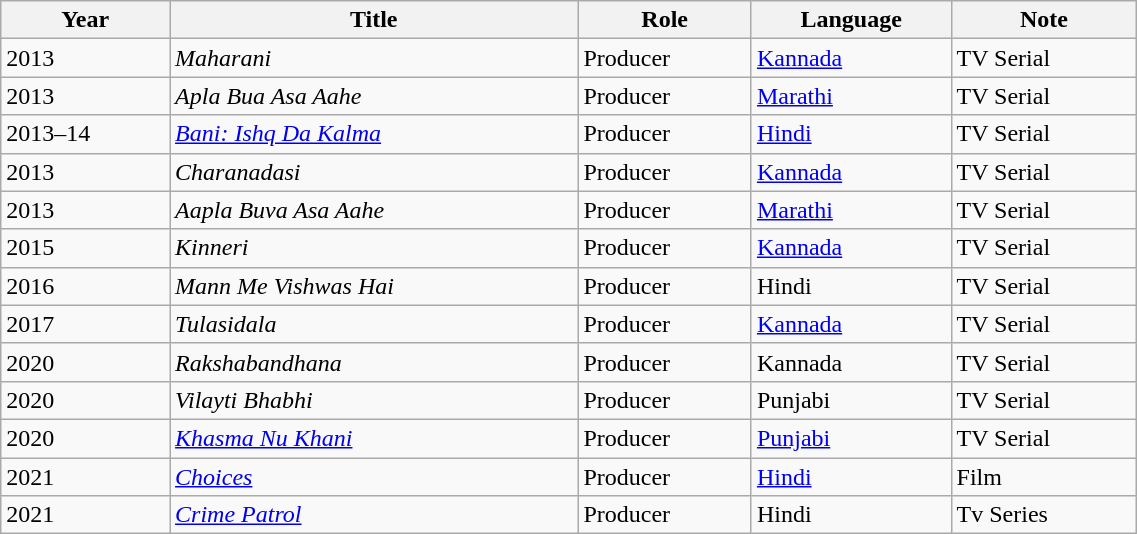<table class="wikitable plainrowheaders sortable" width=60%>
<tr>
<th scope="col">Year</th>
<th scope="col">Title</th>
<th scope="col">Role</th>
<th scope="col">Language</th>
<th scope="col">Note</th>
</tr>
<tr>
<td>2013</td>
<td><em>Maharani</em></td>
<td>Producer</td>
<td><a href='#'>Kannada</a></td>
<td>TV Serial</td>
</tr>
<tr>
<td>2013</td>
<td><em>Apla Bua Asa Aahe</em></td>
<td>Producer</td>
<td><a href='#'>Marathi</a></td>
<td>TV Serial</td>
</tr>
<tr>
<td>2013–14</td>
<td><em><a href='#'>Bani: Ishq Da Kalma</a></em></td>
<td>Producer</td>
<td><a href='#'>Hindi</a></td>
<td>TV Serial</td>
</tr>
<tr>
<td>2013</td>
<td><em>Charanadasi</em></td>
<td>Producer</td>
<td><a href='#'>Kannada</a></td>
<td>TV Serial</td>
</tr>
<tr>
<td>2013</td>
<td><em>Aapla Buva Asa Aahe</em></td>
<td>Producer</td>
<td><a href='#'>Marathi</a></td>
<td>TV Serial</td>
</tr>
<tr>
<td>2015</td>
<td><em>Kinneri</em></td>
<td>Producer</td>
<td><a href='#'>Kannada</a></td>
<td>TV Serial</td>
</tr>
<tr>
<td>2016</td>
<td><em>Mann Me Vishwas Hai</em></td>
<td>Producer</td>
<td>Hindi</td>
<td>TV Serial</td>
</tr>
<tr>
<td>2017</td>
<td><em>Tulasidala</em></td>
<td>Producer</td>
<td><a href='#'>Kannada</a></td>
<td>TV Serial</td>
</tr>
<tr>
<td>2020</td>
<td><em>Rakshabandhana</em></td>
<td>Producer</td>
<td>Kannada</td>
<td>TV Serial</td>
</tr>
<tr>
<td>2020</td>
<td><em>Vilayti Bhabhi</em></td>
<td>Producer</td>
<td>Punjabi</td>
<td>TV Serial</td>
</tr>
<tr>
<td>2020</td>
<td><em><a href='#'>Khasma Nu Khani</a></em></td>
<td>Producer</td>
<td><a href='#'>Punjabi</a></td>
<td>TV Serial</td>
</tr>
<tr>
<td>2021</td>
<td><em><a href='#'>Choices</a></em></td>
<td>Producer</td>
<td><a href='#'>Hindi</a></td>
<td>Film</td>
</tr>
<tr>
<td>2021</td>
<td><a href='#'><em>Crime Patrol</em></a></td>
<td>Producer</td>
<td>Hindi</td>
<td>Tv Series</td>
</tr>
</table>
